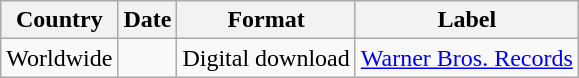<table class="wikitable">
<tr>
<th>Country</th>
<th>Date</th>
<th>Format</th>
<th>Label</th>
</tr>
<tr>
<td>Worldwide</td>
<td></td>
<td>Digital download</td>
<td><a href='#'>Warner Bros. Records</a></td>
</tr>
</table>
